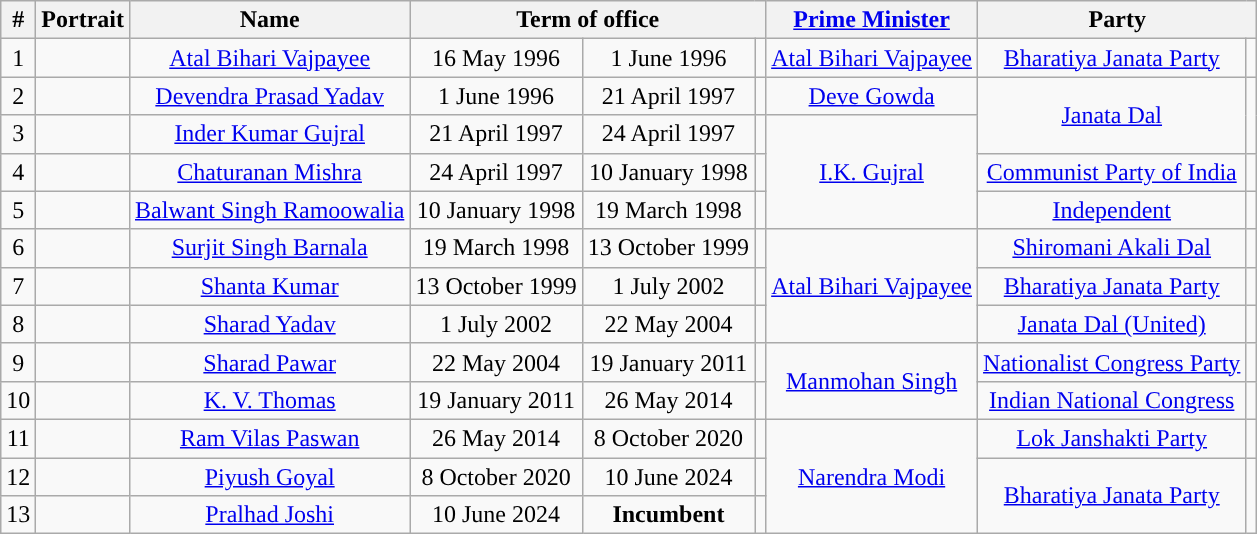<table class="wikitable" style="text-align:center">
<tr>
<th>#</th>
<th>Portrait</th>
<th>Name</th>
<th colspan="3">Term of office</th>
<th><a href='#'>Prime Minister</a></th>
<th colspan="2">Party</th>
</tr>
<tr>
<td>1</td>
<td></td>
<td><a href='#'>Atal Bihari Vajpayee</a></td>
<td>16 May 1996</td>
<td>1 June 1996</td>
<td></td>
<td><a href='#'>Atal Bihari Vajpayee</a></td>
<td><a href='#'>Bharatiya Janata Party</a></td>
<td></td>
</tr>
<tr>
<td>2</td>
<td></td>
<td><a href='#'>Devendra Prasad Yadav</a></td>
<td>1 June 1996</td>
<td>21 April 1997</td>
<td></td>
<td><a href='#'>Deve Gowda</a></td>
<td rowspan="2"><a href='#'>Janata Dal</a></td>
<td rowspan="2"></td>
</tr>
<tr>
<td>3</td>
<td></td>
<td><a href='#'>Inder Kumar Gujral</a></td>
<td>21 April 1997</td>
<td>24 April 1997</td>
<td></td>
<td rowspan="3"><a href='#'>I.K. Gujral</a></td>
</tr>
<tr>
<td>4</td>
<td></td>
<td><a href='#'>Chaturanan Mishra</a></td>
<td>24 April 1997</td>
<td>10 January 1998</td>
<td></td>
<td><a href='#'>Communist Party of India</a></td>
<td></td>
</tr>
<tr>
<td>5</td>
<td></td>
<td><a href='#'>Balwant Singh Ramoowalia</a></td>
<td>10 January 1998</td>
<td>19 March 1998</td>
<td></td>
<td><a href='#'>Independent</a></td>
<td></td>
</tr>
<tr>
<td>6</td>
<td></td>
<td><a href='#'>Surjit Singh Barnala</a></td>
<td>19 March 1998</td>
<td>13 October 1999</td>
<td></td>
<td rowspan="3"><a href='#'>Atal Bihari Vajpayee</a></td>
<td><a href='#'>Shiromani Akali Dal</a></td>
<td></td>
</tr>
<tr>
<td>7</td>
<td></td>
<td><a href='#'>Shanta Kumar</a></td>
<td>13 October 1999</td>
<td>1 July 2002</td>
<td></td>
<td><a href='#'>Bharatiya Janata Party</a></td>
<td></td>
</tr>
<tr>
<td>8</td>
<td></td>
<td><a href='#'>Sharad Yadav</a></td>
<td>1 July 2002</td>
<td>22 May 2004</td>
<td></td>
<td><a href='#'>Janata Dal (United)</a></td>
<td></td>
</tr>
<tr>
<td>9</td>
<td></td>
<td><a href='#'>Sharad Pawar</a></td>
<td>22 May 2004</td>
<td>19 January 2011</td>
<td></td>
<td rowspan="2"><a href='#'>Manmohan Singh</a></td>
<td><a href='#'>Nationalist Congress Party</a></td>
<td></td>
</tr>
<tr>
<td>10</td>
<td></td>
<td><a href='#'>K. V. Thomas</a></td>
<td>19 January 2011</td>
<td>26 May 2014</td>
<td></td>
<td><a href='#'>Indian National Congress</a></td>
<td></td>
</tr>
<tr>
<td>11</td>
<td></td>
<td><a href='#'>Ram Vilas Paswan</a></td>
<td>26 May 2014</td>
<td>8 October 2020</td>
<td></td>
<td rowspan="3"><a href='#'>Narendra Modi</a></td>
<td><a href='#'>Lok Janshakti Party</a></td>
<td></td>
</tr>
<tr>
<td>12</td>
<td></td>
<td><a href='#'>Piyush Goyal</a></td>
<td>8 October 2020</td>
<td>10 June 2024</td>
<td></td>
<td rowspan="2"><a href='#'>Bharatiya Janata Party</a></td>
<td rowspan=2></td>
</tr>
<tr>
<td>13</td>
<td></td>
<td><a href='#'>Pralhad Joshi</a></td>
<td>10 June 2024</td>
<td><strong>Incumbent</strong></td>
<td></td>
</tr>
</table>
